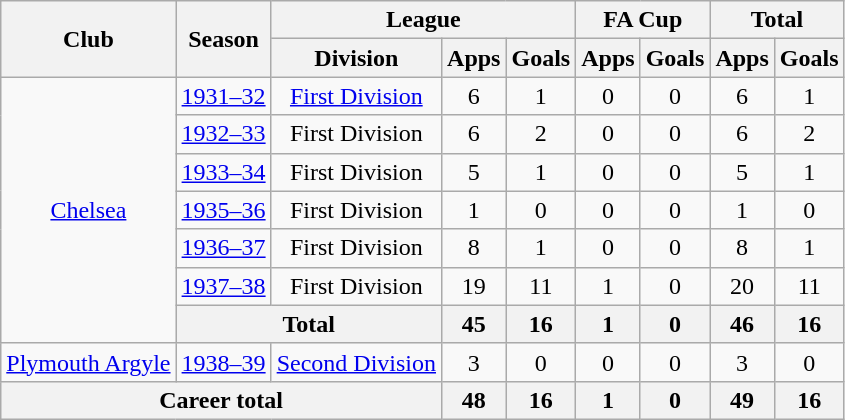<table class="wikitable" style="text-align:center">
<tr>
<th rowspan="2">Club</th>
<th rowspan="2">Season</th>
<th colspan="3">League</th>
<th colspan="2">FA Cup</th>
<th colspan="2">Total</th>
</tr>
<tr>
<th>Division</th>
<th>Apps</th>
<th>Goals</th>
<th>Apps</th>
<th>Goals</th>
<th>Apps</th>
<th>Goals</th>
</tr>
<tr>
<td rowspan="7"><a href='#'>Chelsea</a></td>
<td><a href='#'>1931–32</a></td>
<td><a href='#'>First Division</a></td>
<td>6</td>
<td>1</td>
<td>0</td>
<td>0</td>
<td>6</td>
<td>1</td>
</tr>
<tr>
<td><a href='#'>1932–33</a></td>
<td>First Division</td>
<td>6</td>
<td>2</td>
<td>0</td>
<td>0</td>
<td>6</td>
<td>2</td>
</tr>
<tr>
<td><a href='#'>1933–34</a></td>
<td>First Division</td>
<td>5</td>
<td>1</td>
<td>0</td>
<td>0</td>
<td>5</td>
<td>1</td>
</tr>
<tr>
<td><a href='#'>1935–36</a></td>
<td>First Division</td>
<td>1</td>
<td>0</td>
<td>0</td>
<td>0</td>
<td>1</td>
<td>0</td>
</tr>
<tr>
<td><a href='#'>1936–37</a></td>
<td>First Division</td>
<td>8</td>
<td>1</td>
<td>0</td>
<td>0</td>
<td>8</td>
<td>1</td>
</tr>
<tr>
<td><a href='#'>1937–38</a></td>
<td>First Division</td>
<td>19</td>
<td>11</td>
<td>1</td>
<td>0</td>
<td>20</td>
<td>11</td>
</tr>
<tr>
<th colspan="2">Total</th>
<th>45</th>
<th>16</th>
<th>1</th>
<th>0</th>
<th>46</th>
<th>16</th>
</tr>
<tr>
<td><a href='#'>Plymouth Argyle</a></td>
<td><a href='#'>1938–39</a></td>
<td><a href='#'>Second Division</a></td>
<td>3</td>
<td>0</td>
<td>0</td>
<td>0</td>
<td>3</td>
<td>0</td>
</tr>
<tr>
<th colspan="3">Career total</th>
<th>48</th>
<th>16</th>
<th>1</th>
<th>0</th>
<th>49</th>
<th>16</th>
</tr>
</table>
